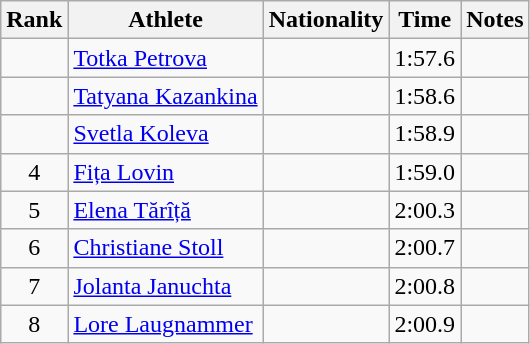<table class="wikitable sortable" style="text-align:center">
<tr>
<th>Rank</th>
<th>Athlete</th>
<th>Nationality</th>
<th>Time</th>
<th>Notes</th>
</tr>
<tr>
<td></td>
<td align=left><a href='#'>Totka Petrova</a></td>
<td align=left></td>
<td>1:57.6</td>
<td></td>
</tr>
<tr>
<td></td>
<td align=left><a href='#'>Tatyana Kazankina</a></td>
<td align=left></td>
<td>1:58.6</td>
<td></td>
</tr>
<tr>
<td></td>
<td align=left><a href='#'>Svetla Koleva</a></td>
<td align=left></td>
<td>1:58.9</td>
<td></td>
</tr>
<tr>
<td>4</td>
<td align=left><a href='#'>Fița Lovin</a></td>
<td align=left></td>
<td>1:59.0</td>
<td></td>
</tr>
<tr>
<td>5</td>
<td align=left><a href='#'>Elena Tărîță</a></td>
<td align=left></td>
<td>2:00.3</td>
<td></td>
</tr>
<tr>
<td>6</td>
<td align=left><a href='#'>Christiane Stoll</a></td>
<td align=left></td>
<td>2:00.7</td>
<td></td>
</tr>
<tr>
<td>7</td>
<td align=left><a href='#'>Jolanta Januchta</a></td>
<td align=left></td>
<td>2:00.8</td>
<td></td>
</tr>
<tr>
<td>8</td>
<td align=left><a href='#'>Lore Laugnammer</a></td>
<td align=left></td>
<td>2:00.9</td>
<td></td>
</tr>
</table>
